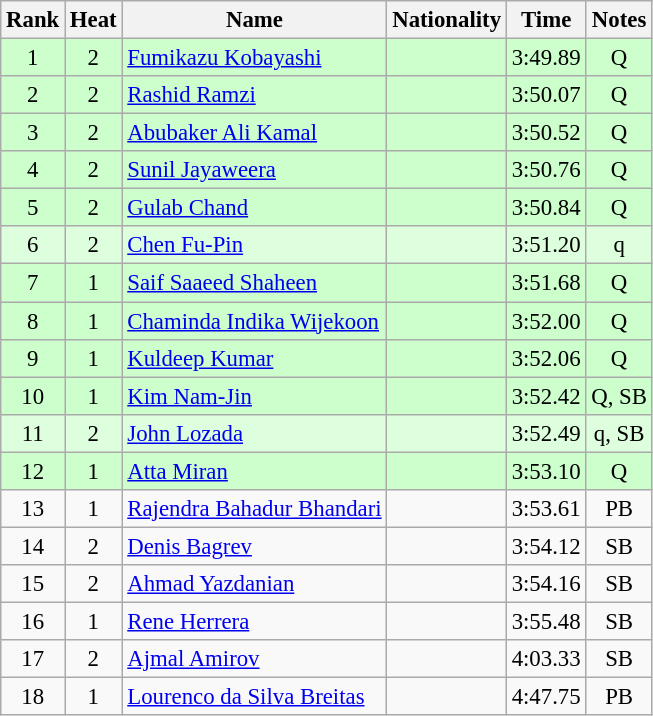<table class="wikitable sortable" style="text-align:center; font-size:95%">
<tr>
<th>Rank</th>
<th>Heat</th>
<th>Name</th>
<th>Nationality</th>
<th>Time</th>
<th>Notes</th>
</tr>
<tr bgcolor=ccffcc>
<td>1</td>
<td>2</td>
<td align=left><a href='#'>Fumikazu Kobayashi</a></td>
<td align=left></td>
<td>3:49.89</td>
<td>Q</td>
</tr>
<tr bgcolor=ccffcc>
<td>2</td>
<td>2</td>
<td align=left><a href='#'>Rashid Ramzi</a></td>
<td align=left></td>
<td>3:50.07</td>
<td>Q</td>
</tr>
<tr bgcolor=ccffcc>
<td>3</td>
<td>2</td>
<td align=left><a href='#'>Abubaker Ali Kamal</a></td>
<td align=left></td>
<td>3:50.52</td>
<td>Q</td>
</tr>
<tr bgcolor=ccffcc>
<td>4</td>
<td>2</td>
<td align=left><a href='#'>Sunil Jayaweera</a></td>
<td align=left></td>
<td>3:50.76</td>
<td>Q</td>
</tr>
<tr bgcolor=ccffcc>
<td>5</td>
<td>2</td>
<td align=left><a href='#'>Gulab Chand</a></td>
<td align=left></td>
<td>3:50.84</td>
<td>Q</td>
</tr>
<tr bgcolor=ddffdd>
<td>6</td>
<td>2</td>
<td align=left><a href='#'>Chen Fu-Pin</a></td>
<td align=left></td>
<td>3:51.20</td>
<td>q</td>
</tr>
<tr bgcolor=ccffcc>
<td>7</td>
<td>1</td>
<td align=left><a href='#'>Saif Saaeed Shaheen</a></td>
<td align=left></td>
<td>3:51.68</td>
<td>Q</td>
</tr>
<tr bgcolor=ccffcc>
<td>8</td>
<td>1</td>
<td align=left><a href='#'>Chaminda Indika Wijekoon</a></td>
<td align=left></td>
<td>3:52.00</td>
<td>Q</td>
</tr>
<tr bgcolor=ccffcc>
<td>9</td>
<td>1</td>
<td align=left><a href='#'>Kuldeep Kumar</a></td>
<td align=left></td>
<td>3:52.06</td>
<td>Q</td>
</tr>
<tr bgcolor=ccffcc>
<td>10</td>
<td>1</td>
<td align=left><a href='#'>Kim Nam-Jin</a></td>
<td align=left></td>
<td>3:52.42</td>
<td>Q, SB</td>
</tr>
<tr bgcolor=ddffdd>
<td>11</td>
<td>2</td>
<td align=left><a href='#'>John Lozada</a></td>
<td align=left></td>
<td>3:52.49</td>
<td>q, SB</td>
</tr>
<tr bgcolor=ccffcc>
<td>12</td>
<td>1</td>
<td align=left><a href='#'>Atta Miran</a></td>
<td align=left></td>
<td>3:53.10</td>
<td>Q</td>
</tr>
<tr>
<td>13</td>
<td>1</td>
<td align=left><a href='#'>Rajendra Bahadur Bhandari</a></td>
<td align=left></td>
<td>3:53.61</td>
<td>PB</td>
</tr>
<tr>
<td>14</td>
<td>2</td>
<td align=left><a href='#'>Denis Bagrev</a></td>
<td align=left></td>
<td>3:54.12</td>
<td>SB</td>
</tr>
<tr>
<td>15</td>
<td>2</td>
<td align=left><a href='#'>Ahmad Yazdanian</a></td>
<td align=left></td>
<td>3:54.16</td>
<td>SB</td>
</tr>
<tr>
<td>16</td>
<td>1</td>
<td align=left><a href='#'>Rene Herrera</a></td>
<td align=left></td>
<td>3:55.48</td>
<td>SB</td>
</tr>
<tr>
<td>17</td>
<td>2</td>
<td align=left><a href='#'>Ajmal Amirov</a></td>
<td align=left></td>
<td>4:03.33</td>
<td>SB</td>
</tr>
<tr>
<td>18</td>
<td>1</td>
<td align=left><a href='#'>Lourenco da Silva Breitas</a></td>
<td align=left></td>
<td>4:47.75</td>
<td>PB</td>
</tr>
</table>
